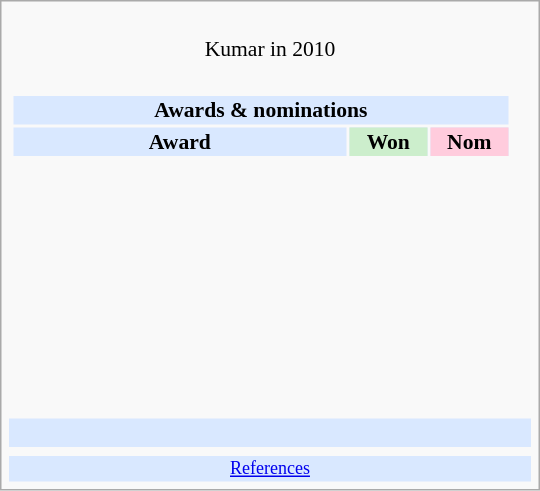<table class="infobox" style="width: 25em; text-align: left; font-size: 90%; vertical-align: middle;">
<tr>
<td colspan="3" style="text-align:center;"><br>Kumar in 2010</td>
</tr>
<tr>
<td colspan=3><br><table class="collapsible collapsed" width=100%>
<tr>
<th colspan=3 style="background-color: #D9E8FF; text-align: center;">Awards & nominations</th>
<td></td>
</tr>
<tr bgcolor=#D9E8FF>
<td style="text-align:center;"><strong>Award</strong></td>
<td style="text-align:center; background: #cceecc; text-size:0.9em" width=50><strong>Won</strong></td>
<td style="text-align:center; background: #ffccdd; text-size:0.9em" width=50><strong>Nom</strong></td>
</tr>
<tr>
<td align="center"><br></td>
<td></td>
<td></td>
</tr>
<tr>
<td align="center"><br></td>
<td></td>
<td></td>
</tr>
<tr>
<td align="center"><br></td>
<td></td>
<td></td>
</tr>
<tr>
<td align="center"><br></td>
<td></td>
<td></td>
</tr>
<tr>
<td align="center"><br></td>
<td></td>
<td></td>
</tr>
<tr>
<td align="center"><br></td>
<td></td>
<td></td>
</tr>
<tr>
<td align="center"><br></td>
<td></td>
<td></td>
</tr>
<tr>
<td align="center"><br></td>
<td></td>
<td></td>
</tr>
<tr>
</tr>
</table>
</td>
</tr>
<tr style="background:#d9e8ff;">
<td style="text-align:center;" colspan="3"><br></td>
</tr>
<tr>
<td></td>
<td></td>
<td></td>
</tr>
<tr style="background:#d9e8ff;">
<td colspan="3" style="font-size: smaller; text-align:center;"><a href='#'>References</a></td>
</tr>
</table>
